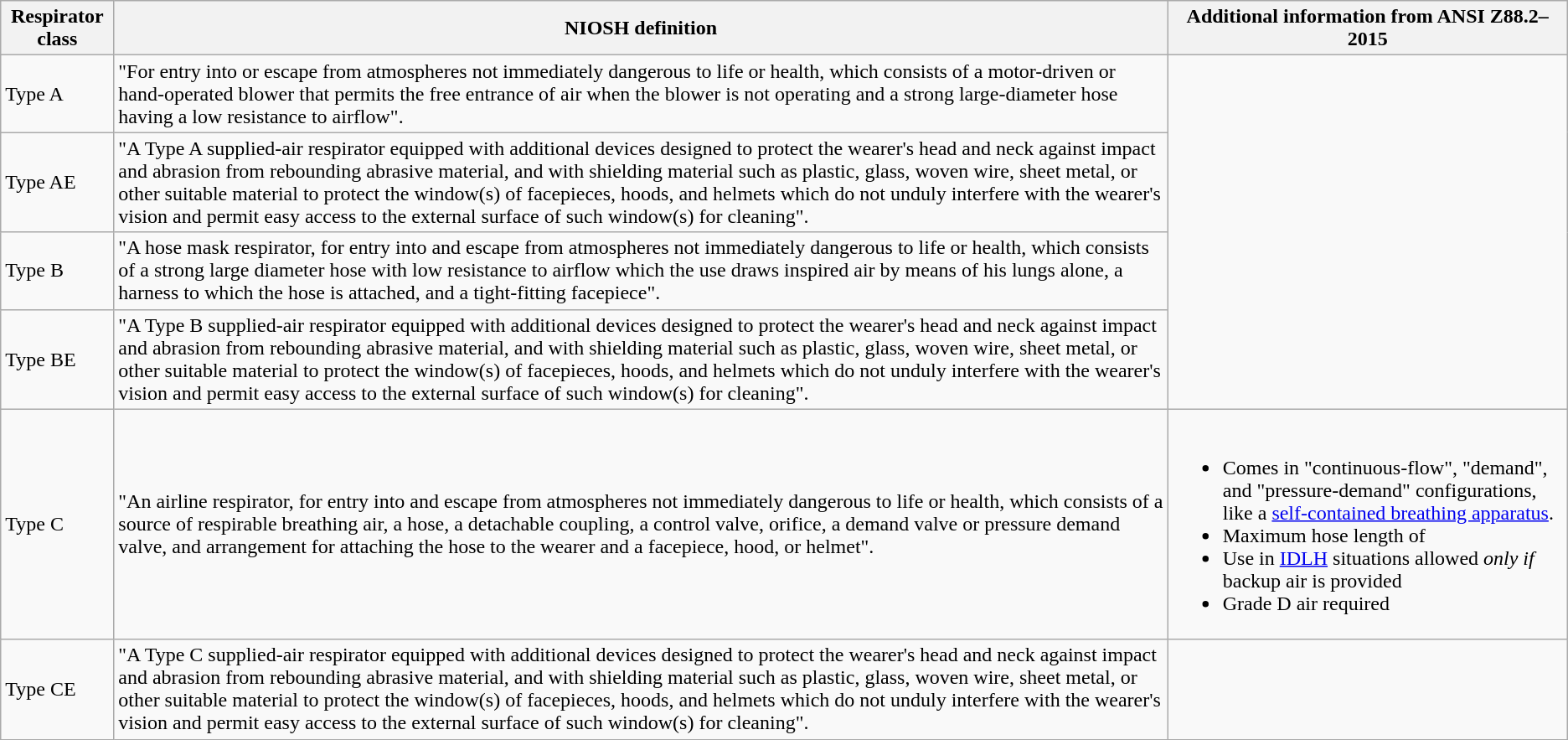<table class="wikitable mw-collapsible">
<tr>
<th>Respirator class</th>
<th>NIOSH definition</th>
<th>Additional information from ANSI Z88.2–2015</th>
</tr>
<tr>
<td>Type A</td>
<td>"For entry into or escape from atmospheres not immediately dangerous to life or health, which consists of a motor-driven or hand-operated blower that permits the free entrance of air when the blower is not operating and a strong large-diameter hose having a low resistance to airflow".</td>
<td rowspan="4"></td>
</tr>
<tr>
<td>Type AE</td>
<td>"A Type A supplied-air respirator equipped with additional devices designed to protect the wearer's head and neck against impact and abrasion from rebounding abrasive material, and with shielding material such as plastic, glass, woven wire, sheet metal, or other suitable material to protect the window(s) of facepieces, hoods, and helmets which do not unduly interfere with the wearer's vision and permit easy access to the external surface of such window(s) for cleaning".</td>
</tr>
<tr>
<td>Type B</td>
<td>"A hose mask respirator, for entry into and escape from atmospheres not immediately dangerous to life or health, which consists of a strong large diameter hose with low resistance to airflow which the use draws inspired air by means of his lungs alone, a harness to which the hose is attached, and a tight-fitting facepiece".</td>
</tr>
<tr>
<td>Type BE</td>
<td>"A Type B supplied-air respirator equipped with additional devices designed to protect the wearer's head and neck against impact and abrasion from rebounding abrasive material, and with shielding material such as plastic, glass, woven wire, sheet metal, or other suitable material to protect the window(s) of facepieces, hoods, and helmets which do not unduly interfere with the wearer's vision and permit easy access to the external surface of such window(s) for cleaning".</td>
</tr>
<tr>
<td>Type C</td>
<td>"An airline respirator, for entry into and escape from atmospheres not immediately dangerous to life or health, which consists of a source of respirable breathing air, a hose, a detachable coupling, a control valve, orifice, a demand valve or pressure demand valve, and arrangement for attaching the hose to the wearer and a facepiece, hood, or helmet".</td>
<td><br><ul><li>Comes in "continuous-flow", "demand", and "pressure-demand" configurations, like a <a href='#'>self-contained breathing apparatus</a>.</li><li>Maximum hose length of </li><li>Use in <a href='#'>IDLH</a> situations allowed <em>only if</em> backup air is provided</li><li>Grade D air required</li></ul></td>
</tr>
<tr>
<td>Type CE</td>
<td>"A Type C supplied-air respirator equipped with additional devices designed to protect the wearer's head and neck against impact and abrasion from rebounding abrasive material, and with shielding material such as plastic, glass, woven wire, sheet metal, or other suitable material to protect the window(s) of facepieces, hoods, and helmets which do not unduly interfere with the wearer's vision and permit easy access to the external surface of such window(s) for cleaning".</td>
<td></td>
</tr>
</table>
